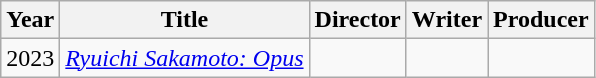<table class="wikitable">
<tr>
<th>Year</th>
<th>Title</th>
<th>Director</th>
<th>Writer</th>
<th>Producer</th>
</tr>
<tr>
<td>2023</td>
<td><em><a href='#'>Ryuichi Sakamoto: Opus</a></em></td>
<td></td>
<td></td>
<td></td>
</tr>
</table>
